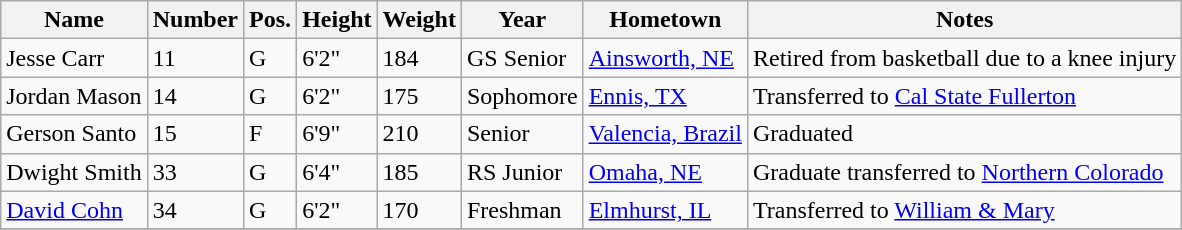<table class="wikitable sortable" border="1">
<tr>
<th>Name</th>
<th>Number</th>
<th>Pos.</th>
<th>Height</th>
<th>Weight</th>
<th>Year</th>
<th>Hometown</th>
<th class="unsortable">Notes</th>
</tr>
<tr>
<td>Jesse Carr</td>
<td>11</td>
<td>G</td>
<td>6'2"</td>
<td>184</td>
<td>GS Senior</td>
<td><a href='#'>Ainsworth, NE</a></td>
<td>Retired from basketball due to a knee injury</td>
</tr>
<tr>
<td>Jordan Mason</td>
<td>14</td>
<td>G</td>
<td>6'2"</td>
<td>175</td>
<td>Sophomore</td>
<td><a href='#'>Ennis, TX</a></td>
<td>Transferred to <a href='#'>Cal State Fullerton</a></td>
</tr>
<tr>
<td>Gerson Santo</td>
<td>15</td>
<td>F</td>
<td>6'9"</td>
<td>210</td>
<td>Senior</td>
<td><a href='#'>Valencia, Brazil</a></td>
<td>Graduated</td>
</tr>
<tr>
<td>Dwight Smith</td>
<td>33</td>
<td>G</td>
<td>6'4"</td>
<td>185</td>
<td>RS Junior</td>
<td><a href='#'>Omaha, NE</a></td>
<td>Graduate transferred to <a href='#'>Northern Colorado</a></td>
</tr>
<tr>
<td><a href='#'>David Cohn</a></td>
<td>34</td>
<td>G</td>
<td>6'2"</td>
<td>170</td>
<td>Freshman</td>
<td><a href='#'>Elmhurst, IL</a></td>
<td>Transferred to <a href='#'>William & Mary</a></td>
</tr>
<tr>
</tr>
</table>
